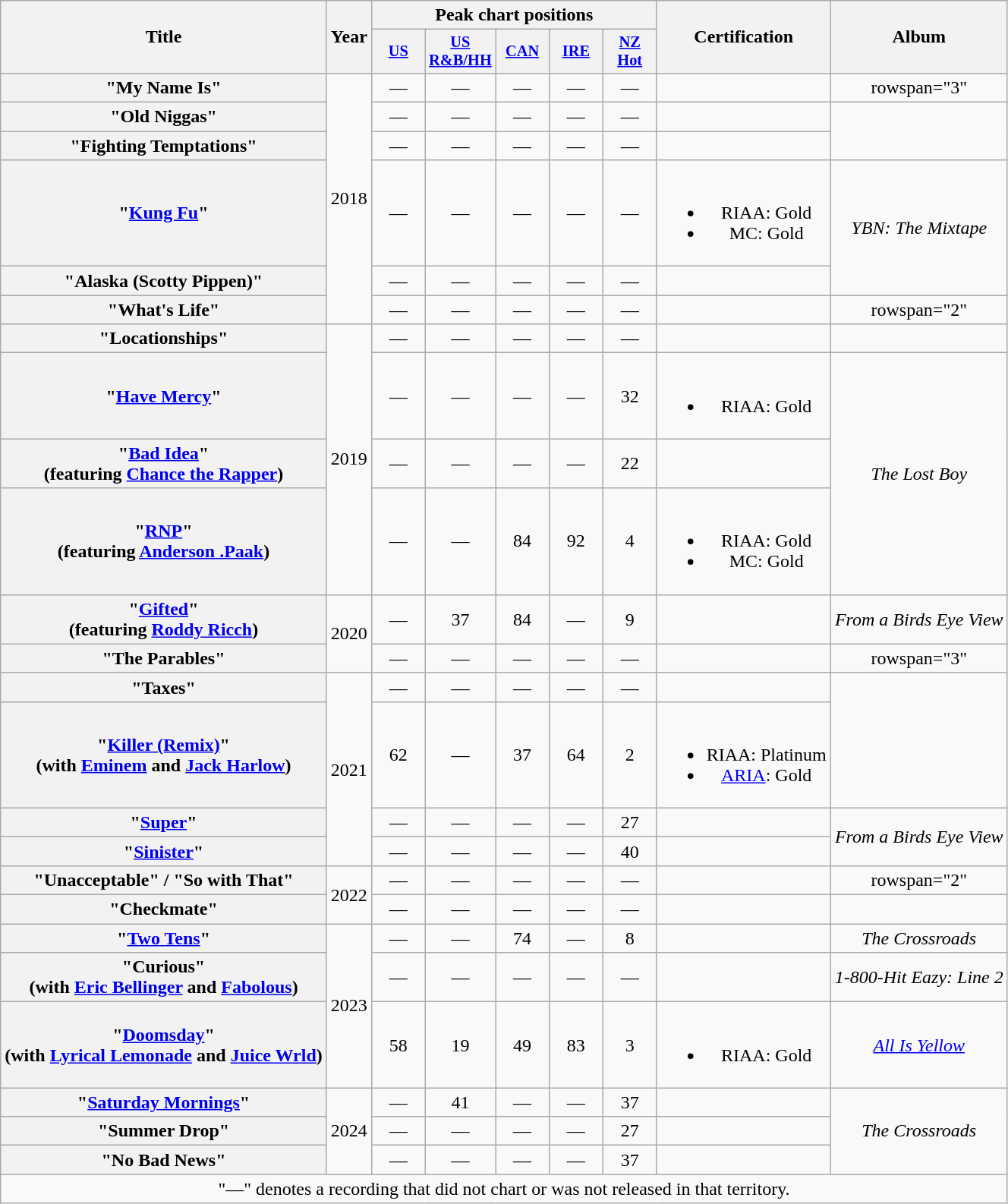<table class="wikitable plainrowheaders" style="text-align:center">
<tr>
<th scope="col" rowspan="2">Title</th>
<th scope="col" rowspan="2">Year</th>
<th scope="col" colspan="5">Peak chart positions</th>
<th scope="col" rowspan="2">Certification</th>
<th scope="col" rowspan="2">Album</th>
</tr>
<tr>
<th scope="col" style="width:3em;font-size:85%;"><a href='#'>US</a><br></th>
<th scope="col" style="width:3em;font-size:85%;"><a href='#'>US<br>R&B/HH</a><br></th>
<th scope="col" style="width:3em;font-size:85%;"><a href='#'>CAN</a><br></th>
<th scope="col" style="width:3em;font-size:85%;"><a href='#'>IRE</a><br></th>
<th scope="col" style="width:3em;font-size:85%;"><a href='#'>NZ<br>Hot</a><br></th>
</tr>
<tr>
<th scope="row">"My Name Is"</th>
<td rowspan="6">2018</td>
<td>—</td>
<td>—</td>
<td>—</td>
<td>—</td>
<td>—</td>
<td></td>
<td>rowspan="3" </td>
</tr>
<tr>
<th scope="row">"Old Niggas"</th>
<td>—</td>
<td>—</td>
<td>—</td>
<td>—</td>
<td>—</td>
<td></td>
</tr>
<tr>
<th scope="row">"Fighting Temptations"</th>
<td>—</td>
<td>—</td>
<td>—</td>
<td>—</td>
<td>—</td>
<td></td>
</tr>
<tr>
<th scope="row">"<a href='#'>Kung Fu</a>"</th>
<td>—</td>
<td>—</td>
<td>—</td>
<td>—</td>
<td>—</td>
<td><br><ul><li>RIAA: Gold</li><li>MC: Gold</li></ul></td>
<td rowspan="2"><em>YBN: The Mixtape</em></td>
</tr>
<tr>
<th scope="row">"Alaska (Scotty Pippen)"</th>
<td>—</td>
<td>—</td>
<td>—</td>
<td>—</td>
<td>—</td>
<td></td>
</tr>
<tr>
<th scope="row">"What's Life"</th>
<td>—</td>
<td>—</td>
<td>—</td>
<td>—</td>
<td>—</td>
<td></td>
<td>rowspan="2" </td>
</tr>
<tr>
<th scope="row">"Locationships"</th>
<td rowspan="4">2019</td>
<td>—</td>
<td>—</td>
<td>—</td>
<td>—</td>
<td>—</td>
<td></td>
</tr>
<tr>
<th scope="row">"<a href='#'>Have Mercy</a>"</th>
<td>—</td>
<td>—</td>
<td>—</td>
<td>—</td>
<td>32</td>
<td><br><ul><li>RIAA: Gold</li></ul></td>
<td rowspan="3"><em>The Lost Boy</em></td>
</tr>
<tr>
<th scope="row">"<a href='#'>Bad Idea</a>"<br><span>(featuring <a href='#'>Chance the Rapper</a>)</span></th>
<td>—</td>
<td>—</td>
<td>—</td>
<td>—</td>
<td>22</td>
<td></td>
</tr>
<tr>
<th scope="row">"<a href='#'>RNP</a>"<br><span>(featuring <a href='#'>Anderson .Paak</a>)</span></th>
<td>—</td>
<td>—</td>
<td>84</td>
<td>92</td>
<td>4</td>
<td><br><ul><li>RIAA: Gold</li><li>MC: Gold</li></ul></td>
</tr>
<tr>
<th scope="row">"<a href='#'>Gifted</a>"<br><span>(featuring <a href='#'>Roddy Ricch</a>)</span></th>
<td rowspan="2">2020</td>
<td>—</td>
<td>37</td>
<td>84</td>
<td>—</td>
<td>9</td>
<td></td>
<td><em>From a Birds Eye View</em></td>
</tr>
<tr>
<th scope="row">"The Parables"</th>
<td>—</td>
<td>—</td>
<td>—</td>
<td>—</td>
<td>—</td>
<td></td>
<td>rowspan="3" </td>
</tr>
<tr>
<th scope="row">"Taxes"</th>
<td rowspan="4">2021</td>
<td>—</td>
<td>—</td>
<td>—</td>
<td>—</td>
<td>—</td>
<td></td>
</tr>
<tr>
<th scope="row">"<a href='#'>Killer (Remix)</a>"<br><span>(with <a href='#'>Eminem</a> and <a href='#'>Jack Harlow</a>)</span></th>
<td>62</td>
<td>—</td>
<td>37</td>
<td>64</td>
<td>2</td>
<td><br><ul><li>RIAA: Platinum</li><li><a href='#'>ARIA</a>: Gold</li></ul></td>
</tr>
<tr>
<th scope="row">"<a href='#'>Super</a>"</th>
<td>—</td>
<td>—</td>
<td>—</td>
<td>—</td>
<td>27</td>
<td></td>
<td rowspan="2"><em>From a Birds Eye View</em></td>
</tr>
<tr>
<th scope="row">"<a href='#'>Sinister</a>"<br></th>
<td>—</td>
<td>—</td>
<td>—</td>
<td>—</td>
<td>40</td>
<td></td>
</tr>
<tr>
<th scope="row">"Unacceptable" / "So with That"</th>
<td rowspan="2">2022</td>
<td>—</td>
<td>—</td>
<td>—</td>
<td>—</td>
<td>—</td>
<td></td>
<td>rowspan="2" </td>
</tr>
<tr>
<th scope="row">"Checkmate"<br></th>
<td>—</td>
<td>—</td>
<td>—</td>
<td>—</td>
<td>—</td>
<td></td>
</tr>
<tr>
<th scope="row">"<a href='#'>Two Tens</a>"<br></th>
<td rowspan="3">2023</td>
<td>—</td>
<td>—</td>
<td>74</td>
<td>—</td>
<td>8</td>
<td></td>
<td><em>The Crossroads</em></td>
</tr>
<tr>
<th scope="row">"Curious"<br><span>(with <a href='#'>Eric Bellinger</a> and <a href='#'>Fabolous</a>)</span></th>
<td>—</td>
<td>—</td>
<td>—</td>
<td>—</td>
<td>—</td>
<td></td>
<td><em>1-800-Hit Eazy: Line 2</em></td>
</tr>
<tr>
<th scope="row">"<a href='#'>Doomsday</a>"<br><span>(with <a href='#'>Lyrical Lemonade</a> and <a href='#'>Juice Wrld</a>)</span></th>
<td>58</td>
<td>19</td>
<td>49</td>
<td>83</td>
<td>3</td>
<td><br><ul><li>RIAA: Gold</li></ul></td>
<td><em><a href='#'>All Is Yellow</a></em></td>
</tr>
<tr>
<th scope="row">"<a href='#'>Saturday Mornings</a>"<br></th>
<td rowspan="3">2024</td>
<td>—</td>
<td>41</td>
<td>—</td>
<td>—</td>
<td>37</td>
<td></td>
<td rowspan="3"><em>The Crossroads</em></td>
</tr>
<tr>
<th scope="row">"Summer Drop"<br></th>
<td>—</td>
<td>—</td>
<td>—</td>
<td>—</td>
<td>27</td>
<td></td>
</tr>
<tr>
<th scope="row">"No Bad News"<br></th>
<td>—</td>
<td>—</td>
<td>—</td>
<td>—</td>
<td>37</td>
<td></td>
</tr>
<tr>
<td colspan="10" font-size:90%">"—" denotes a recording that did not chart or was not released in that territory.</td>
</tr>
</table>
